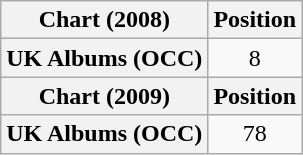<table class="wikitable plainrowheaders sortable" style="text-align:center">
<tr>
<th scope="col">Chart (2008)</th>
<th scope="col">Position</th>
</tr>
<tr>
<th scope="row">UK Albums (OCC)</th>
<td>8</td>
</tr>
<tr>
<th scope="col">Chart (2009)</th>
<th scope="col">Position</th>
</tr>
<tr>
<th scope="row">UK Albums (OCC)</th>
<td>78</td>
</tr>
</table>
